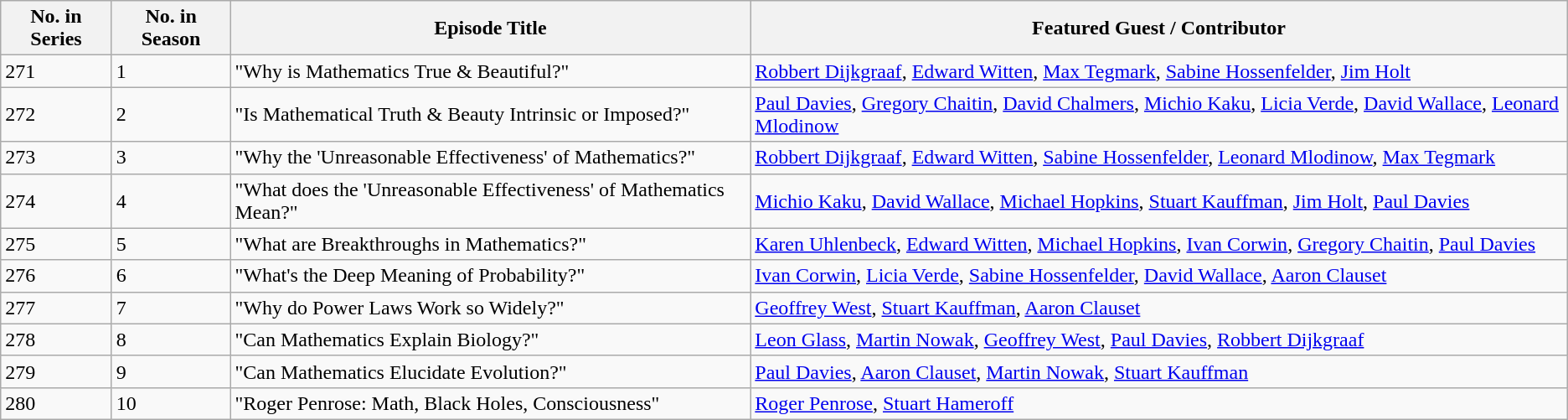<table class="wikitable">
<tr>
<th>No. in Series</th>
<th>No. in Season</th>
<th>Episode Title</th>
<th>Featured Guest / Contributor</th>
</tr>
<tr>
<td>271</td>
<td>1</td>
<td>"Why is Mathematics True & Beautiful?"</td>
<td><a href='#'>Robbert Dijkgraaf</a>, <a href='#'>Edward Witten</a>, <a href='#'>Max Tegmark</a>, <a href='#'>Sabine Hossenfelder</a>, <a href='#'>Jim Holt</a></td>
</tr>
<tr>
<td>272</td>
<td>2</td>
<td>"Is Mathematical Truth & Beauty Intrinsic or Imposed?"</td>
<td><a href='#'>Paul Davies</a>, <a href='#'>Gregory Chaitin</a>, <a href='#'>David Chalmers</a>, <a href='#'>Michio Kaku</a>, <a href='#'>Licia Verde</a>, <a href='#'>David Wallace</a>, <a href='#'>Leonard Mlodinow</a></td>
</tr>
<tr>
<td>273</td>
<td>3</td>
<td>"Why the 'Unreasonable Effectiveness' of Mathematics?"</td>
<td><a href='#'>Robbert Dijkgraaf</a>, <a href='#'>Edward Witten</a>, <a href='#'>Sabine Hossenfelder</a>, <a href='#'>Leonard Mlodinow</a>, <a href='#'>Max Tegmark</a></td>
</tr>
<tr>
<td>274</td>
<td>4</td>
<td>"What does the 'Unreasonable Effectiveness' of Mathematics Mean?"</td>
<td><a href='#'>Michio Kaku</a>, <a href='#'>David Wallace</a>, <a href='#'>Michael Hopkins</a>, <a href='#'>Stuart Kauffman</a>, <a href='#'>Jim Holt</a>, <a href='#'>Paul Davies</a></td>
</tr>
<tr>
<td>275</td>
<td>5</td>
<td>"What are Breakthroughs in Mathematics?"</td>
<td><a href='#'>Karen Uhlenbeck</a>, <a href='#'>Edward Witten</a>, <a href='#'>Michael Hopkins</a>, <a href='#'>Ivan Corwin</a>, <a href='#'>Gregory Chaitin</a>, <a href='#'>Paul Davies</a></td>
</tr>
<tr>
<td>276</td>
<td>6</td>
<td>"What's the Deep Meaning of Probability?"</td>
<td><a href='#'>Ivan Corwin</a>, <a href='#'>Licia Verde</a>, <a href='#'>Sabine Hossenfelder</a>, <a href='#'>David Wallace</a>, <a href='#'>Aaron Clauset</a></td>
</tr>
<tr>
<td>277</td>
<td>7</td>
<td>"Why do Power Laws Work so Widely?"</td>
<td><a href='#'>Geoffrey West</a>, <a href='#'>Stuart Kauffman</a>, <a href='#'>Aaron Clauset</a></td>
</tr>
<tr>
<td>278</td>
<td>8</td>
<td>"Can Mathematics Explain Biology?"</td>
<td><a href='#'>Leon Glass</a>, <a href='#'>Martin Nowak</a>, <a href='#'>Geoffrey West</a>, <a href='#'>Paul Davies</a>, <a href='#'>Robbert Dijkgraaf</a></td>
</tr>
<tr>
<td>279</td>
<td>9</td>
<td>"Can Mathematics Elucidate Evolution?"</td>
<td><a href='#'>Paul Davies</a>, <a href='#'>Aaron Clauset</a>, <a href='#'>Martin Nowak</a>, <a href='#'>Stuart Kauffman</a></td>
</tr>
<tr>
<td>280</td>
<td>10</td>
<td>"Roger Penrose: Math, Black Holes, Consciousness"</td>
<td><a href='#'>Roger Penrose</a>, <a href='#'>Stuart Hameroff</a></td>
</tr>
</table>
